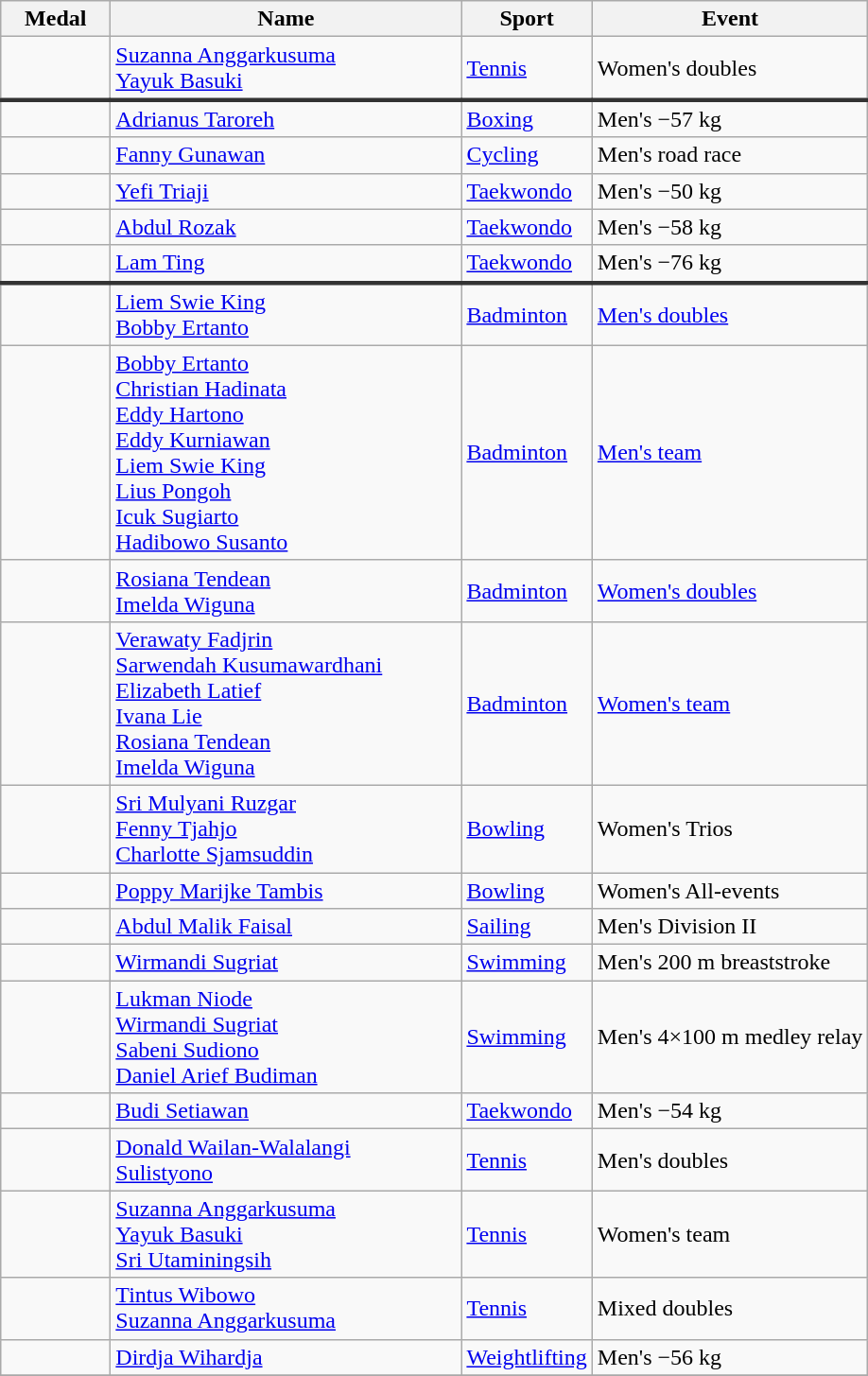<table class="wikitable sortable" style="text-align:left;">
<tr>
<th width="70">Medal</th>
<th width="240">Name</th>
<th>Sport</th>
<th>Event</th>
</tr>
<tr>
<td></td>
<td><a href='#'>Suzanna Anggarkusuma</a><br><a href='#'>Yayuk Basuki</a></td>
<td> <a href='#'>Tennis</a></td>
<td>Women's doubles</td>
</tr>
<tr style="border-top: 3px solid #333333;">
<td></td>
<td><a href='#'>Adrianus Taroreh</a></td>
<td> <a href='#'>Boxing</a></td>
<td>Men's −57 kg</td>
</tr>
<tr>
<td></td>
<td><a href='#'>Fanny Gunawan</a></td>
<td> <a href='#'>Cycling</a></td>
<td>Men's road race</td>
</tr>
<tr>
<td></td>
<td><a href='#'>Yefi Triaji</a></td>
<td> <a href='#'>Taekwondo</a></td>
<td>Men's −50 kg</td>
</tr>
<tr>
<td></td>
<td><a href='#'>Abdul Rozak</a></td>
<td> <a href='#'>Taekwondo</a></td>
<td>Men's −58 kg</td>
</tr>
<tr>
<td></td>
<td><a href='#'>Lam Ting</a></td>
<td> <a href='#'>Taekwondo</a></td>
<td>Men's −76 kg</td>
</tr>
<tr style="border-top: 3px solid #333333;">
<td></td>
<td><a href='#'>Liem Swie King</a><br><a href='#'>Bobby Ertanto</a></td>
<td> <a href='#'>Badminton</a></td>
<td><a href='#'>Men's doubles</a></td>
</tr>
<tr>
<td></td>
<td><a href='#'>Bobby Ertanto</a><br><a href='#'>Christian Hadinata</a><br><a href='#'>Eddy Hartono</a><br><a href='#'>Eddy Kurniawan</a><br><a href='#'>Liem Swie King</a><br><a href='#'>Lius Pongoh</a><br><a href='#'>Icuk Sugiarto</a><br><a href='#'>Hadibowo Susanto</a></td>
<td> <a href='#'>Badminton</a></td>
<td><a href='#'>Men's team</a></td>
</tr>
<tr>
<td></td>
<td><a href='#'>Rosiana Tendean</a><br><a href='#'>Imelda Wiguna</a></td>
<td> <a href='#'>Badminton</a></td>
<td><a href='#'>Women's doubles</a></td>
</tr>
<tr>
<td></td>
<td><a href='#'>Verawaty Fadjrin</a><br><a href='#'>Sarwendah Kusumawardhani</a><br><a href='#'>Elizabeth Latief</a><br><a href='#'>Ivana Lie</a><br><a href='#'>Rosiana Tendean</a><br><a href='#'>Imelda Wiguna</a></td>
<td>  <a href='#'>Badminton</a></td>
<td><a href='#'>Women's team</a></td>
</tr>
<tr>
<td></td>
<td><a href='#'>Sri Mulyani Ruzgar</a><br><a href='#'>Fenny Tjahjo</a><br><a href='#'>Charlotte Sjamsuddin</a></td>
<td> <a href='#'>Bowling</a></td>
<td>Women's Trios</td>
</tr>
<tr>
<td></td>
<td><a href='#'>Poppy Marijke Tambis</a></td>
<td> <a href='#'>Bowling</a></td>
<td>Women's All-events</td>
</tr>
<tr>
<td></td>
<td><a href='#'>Abdul Malik Faisal</a></td>
<td> <a href='#'>Sailing</a></td>
<td>Men's Division II</td>
</tr>
<tr>
<td></td>
<td><a href='#'>Wirmandi Sugriat</a></td>
<td>  <a href='#'>Swimming</a></td>
<td>Men's 200 m breaststroke</td>
</tr>
<tr>
<td></td>
<td><a href='#'>Lukman Niode</a><br><a href='#'>Wirmandi Sugriat</a><br><a href='#'>Sabeni Sudiono</a><br><a href='#'>Daniel Arief Budiman</a></td>
<td> <a href='#'>Swimming</a></td>
<td>Men's 4×100 m medley relay</td>
</tr>
<tr>
<td></td>
<td><a href='#'>Budi Setiawan</a></td>
<td>  <a href='#'>Taekwondo</a></td>
<td>Men's −54 kg</td>
</tr>
<tr>
<td></td>
<td><a href='#'>Donald Wailan-Walalangi</a><br><a href='#'>Sulistyono</a></td>
<td>  <a href='#'>Tennis</a></td>
<td>Men's doubles</td>
</tr>
<tr>
<td></td>
<td><a href='#'>Suzanna Anggarkusuma</a><br><a href='#'>Yayuk Basuki</a><br><a href='#'>Sri Utaminingsih</a></td>
<td>  <a href='#'>Tennis</a></td>
<td>Women's team</td>
</tr>
<tr>
<td></td>
<td><a href='#'>Tintus Wibowo</a><br><a href='#'>Suzanna Anggarkusuma</a></td>
<td> <a href='#'>Tennis</a></td>
<td>Mixed doubles</td>
</tr>
<tr>
<td></td>
<td><a href='#'>Dirdja Wihardja</a></td>
<td>  <a href='#'>Weightlifting</a></td>
<td>Men's −56 kg</td>
</tr>
<tr>
</tr>
</table>
